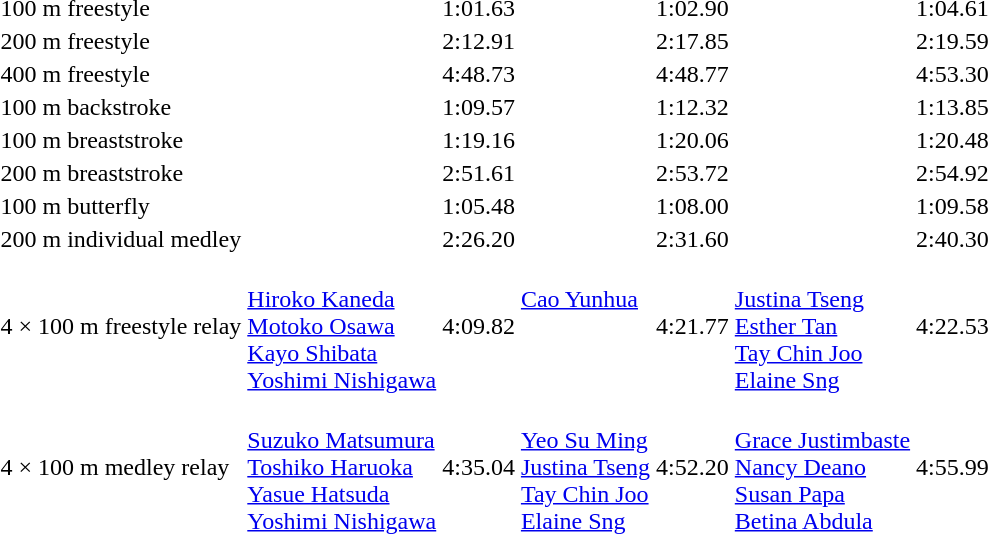<table>
<tr>
<td>100 m freestyle<br></td>
<td></td>
<td>1:01.63</td>
<td></td>
<td>1:02.90</td>
<td></td>
<td>1:04.61</td>
</tr>
<tr>
<td>200 m freestyle<br></td>
<td></td>
<td>2:12.91<br></td>
<td></td>
<td>2:17.85</td>
<td></td>
<td>2:19.59</td>
</tr>
<tr>
<td>400 m freestyle<br></td>
<td></td>
<td>4:48.73<br></td>
<td></td>
<td>4:48.77</td>
<td></td>
<td>4:53.30</td>
</tr>
<tr>
<td>100 m backstroke<br></td>
<td></td>
<td>1:09.57</td>
<td></td>
<td>1:12.32</td>
<td></td>
<td>1:13.85</td>
</tr>
<tr>
<td>100 m breaststroke<br></td>
<td></td>
<td>1:19.16</td>
<td></td>
<td>1:20.06</td>
<td></td>
<td>1:20.48</td>
</tr>
<tr>
<td>200 m breaststroke<br></td>
<td></td>
<td>2:51.61</td>
<td></td>
<td>2:53.72</td>
<td></td>
<td>2:54.92</td>
</tr>
<tr>
<td>100 m butterfly<br></td>
<td></td>
<td>1:05.48<br></td>
<td></td>
<td>1:08.00</td>
<td></td>
<td>1:09.58</td>
</tr>
<tr>
<td>200 m individual medley<br></td>
<td></td>
<td>2:26.20<br></td>
<td></td>
<td>2:31.60</td>
<td></td>
<td>2:40.30</td>
</tr>
<tr>
<td>4 × 100 m freestyle relay<br></td>
<td><br><a href='#'>Hiroko Kaneda</a><br><a href='#'>Motoko Osawa</a><br><a href='#'>Kayo Shibata</a><br><a href='#'>Yoshimi Nishigawa</a></td>
<td>4:09.82<br></td>
<td valign=top><br><a href='#'>Cao Yunhua</a></td>
<td>4:21.77</td>
<td><br><a href='#'>Justina Tseng</a><br><a href='#'>Esther Tan</a><br><a href='#'>Tay Chin Joo</a><br><a href='#'>Elaine Sng</a></td>
<td>4:22.53</td>
</tr>
<tr>
<td>4 × 100 m medley relay<br></td>
<td><br><a href='#'>Suzuko Matsumura</a><br><a href='#'>Toshiko Haruoka</a><br><a href='#'>Yasue Hatsuda</a><br><a href='#'>Yoshimi Nishigawa</a></td>
<td>4:35.04<br></td>
<td><br><a href='#'>Yeo Su Ming</a><br><a href='#'>Justina Tseng</a><br><a href='#'>Tay Chin Joo</a><br><a href='#'>Elaine Sng</a></td>
<td>4:52.20</td>
<td><br><a href='#'>Grace Justimbaste</a><br><a href='#'>Nancy Deano</a><br><a href='#'>Susan Papa</a><br><a href='#'>Betina Abdula</a></td>
<td>4:55.99</td>
</tr>
</table>
